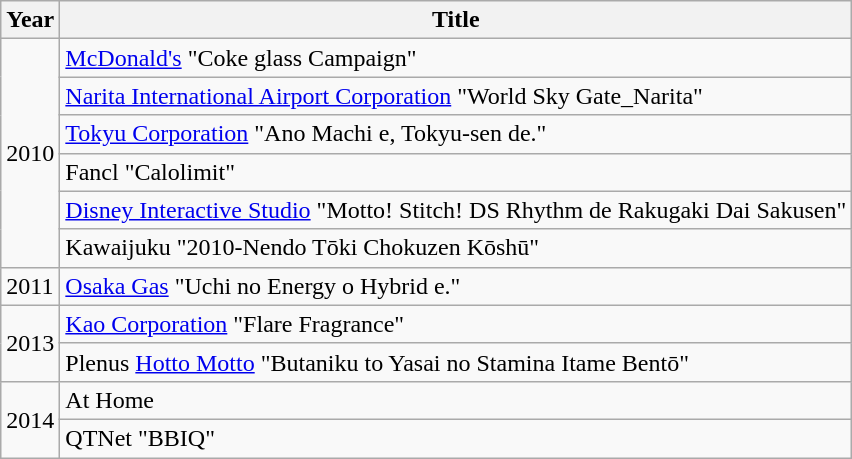<table class="wikitable">
<tr>
<th>Year</th>
<th>Title</th>
</tr>
<tr>
<td rowspan="6">2010</td>
<td><a href='#'>McDonald's</a> "Coke glass Campaign"</td>
</tr>
<tr>
<td><a href='#'>Narita International Airport Corporation</a> "World Sky Gate_Narita"</td>
</tr>
<tr>
<td><a href='#'>Tokyu Corporation</a> "Ano Machi e, Tokyu-sen de."</td>
</tr>
<tr>
<td>Fancl "Calolimit"</td>
</tr>
<tr>
<td><a href='#'>Disney Interactive Studio</a> "Motto! Stitch! DS Rhythm de Rakugaki Dai Sakusen"</td>
</tr>
<tr>
<td>Kawaijuku "2010-Nendo Tōki Chokuzen Kōshū"</td>
</tr>
<tr>
<td>2011</td>
<td><a href='#'>Osaka Gas</a> "Uchi no Energy o Hybrid e."</td>
</tr>
<tr>
<td rowspan="2">2013</td>
<td><a href='#'>Kao Corporation</a> "Flare Fragrance"</td>
</tr>
<tr>
<td>Plenus <a href='#'>Hotto Motto</a> "Butaniku to Yasai no Stamina Itame Bentō"</td>
</tr>
<tr>
<td rowspan="2">2014</td>
<td>At Home</td>
</tr>
<tr>
<td>QTNet "BBIQ"</td>
</tr>
</table>
